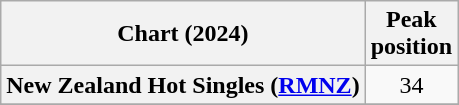<table class="wikitable sortable plainrowheaders" style="text-align:center">
<tr>
<th scope="col">Chart (2024)</th>
<th scope="col">Peak<br>position</th>
</tr>
<tr>
<th scope="row">New Zealand Hot Singles (<a href='#'>RMNZ</a>)</th>
<td>34</td>
</tr>
<tr>
</tr>
</table>
